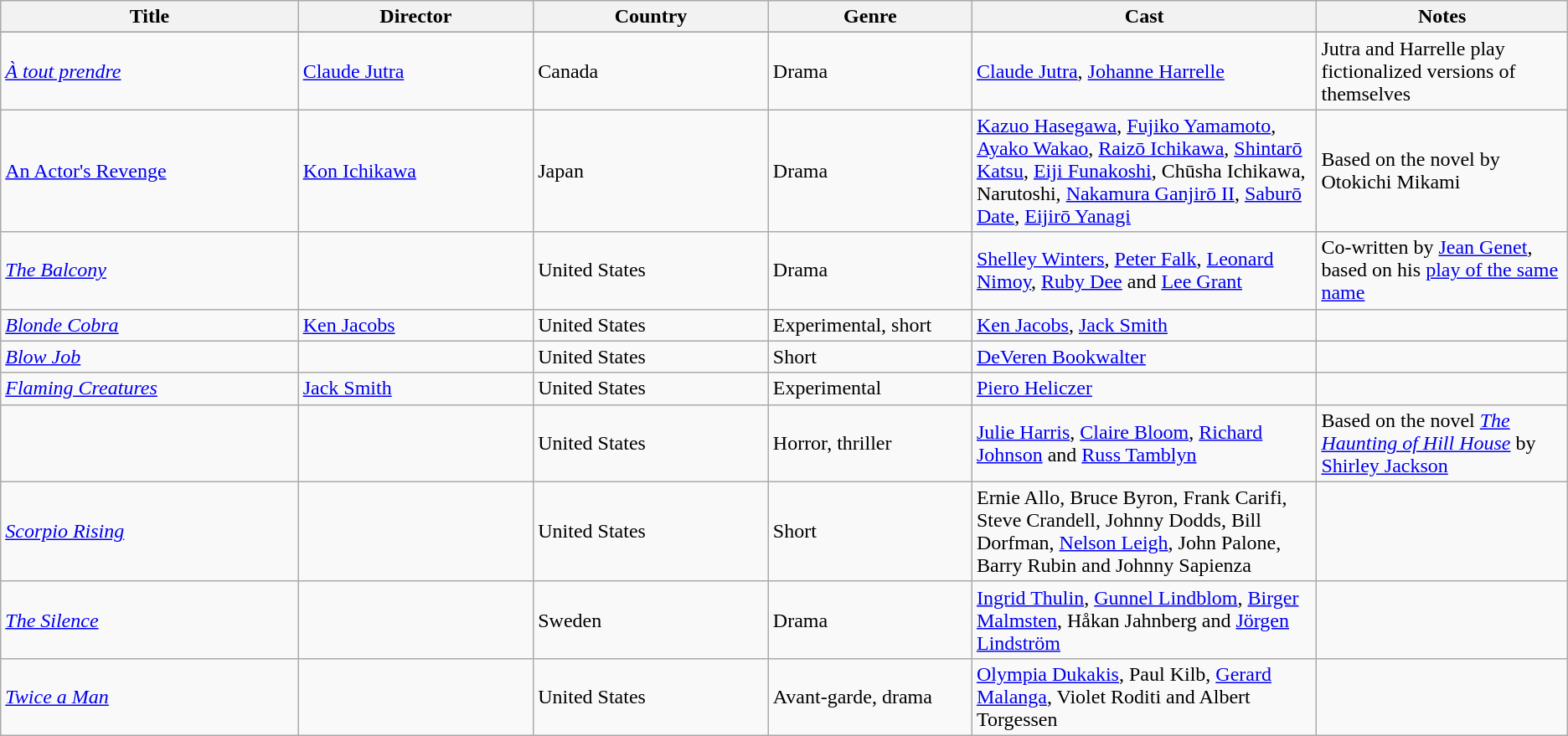<table class="wikitable sortable">
<tr>
<th width="19%">Title</th>
<th width="15%">Director</th>
<th width="15%">Country</th>
<th width="13%">Genre</th>
<th width="22%">Cast</th>
<th width="26%">Notes</th>
</tr>
<tr valign="top">
</tr>
<tr>
<td><em><a href='#'>À tout prendre</a></em></td>
<td><a href='#'>Claude Jutra</a></td>
<td>Canada</td>
<td>Drama</td>
<td><a href='#'>Claude Jutra</a>, <a href='#'>Johanne Harrelle</a></td>
<td>Jutra and Harrelle play fictionalized versions of themselves</td>
</tr>
<tr>
<td><a href='#'>An Actor's Revenge</a></td>
<td><a href='#'>Kon Ichikawa</a></td>
<td>Japan</td>
<td>Drama</td>
<td><a href='#'>Kazuo Hasegawa</a>, <a href='#'>Fujiko Yamamoto</a>, <a href='#'>Ayako Wakao</a>, <a href='#'>Raizō Ichikawa</a>, <a href='#'>Shintarō Katsu</a>, <a href='#'>Eiji Funakoshi</a>, Chūsha Ichikawa, Narutoshi, <a href='#'>Nakamura Ganjirō II</a>, <a href='#'>Saburō Date</a>, <a href='#'>Eijirō Yanagi</a></td>
<td>Based on the novel by Otokichi Mikami</td>
</tr>
<tr>
<td><em><a href='#'>The Balcony</a></em></td>
<td></td>
<td>United States</td>
<td>Drama</td>
<td><a href='#'>Shelley Winters</a>, <a href='#'>Peter Falk</a>, <a href='#'>Leonard Nimoy</a>, <a href='#'>Ruby Dee</a> and <a href='#'>Lee Grant</a></td>
<td>Co-written by <a href='#'>Jean Genet</a>, based on his <a href='#'>play of the same name</a></td>
</tr>
<tr>
<td><em><a href='#'>Blonde Cobra</a></em></td>
<td><a href='#'>Ken Jacobs</a></td>
<td>United States</td>
<td>Experimental, short</td>
<td><a href='#'>Ken Jacobs</a>, <a href='#'>Jack Smith</a></td>
<td></td>
</tr>
<tr>
<td><em><a href='#'>Blow Job</a></em></td>
<td></td>
<td>United States</td>
<td>Short</td>
<td><a href='#'>DeVeren Bookwalter</a></td>
<td></td>
</tr>
<tr>
<td><em><a href='#'>Flaming Creatures</a></em></td>
<td><a href='#'>Jack Smith</a></td>
<td>United States</td>
<td>Experimental</td>
<td><a href='#'>Piero Heliczer</a></td>
<td></td>
</tr>
<tr>
<td></td>
<td></td>
<td>United States</td>
<td>Horror, thriller</td>
<td><a href='#'>Julie Harris</a>, <a href='#'>Claire Bloom</a>, <a href='#'>Richard Johnson</a> and <a href='#'>Russ Tamblyn</a></td>
<td>Based on the novel <em><a href='#'>The Haunting of Hill House</a></em> by <a href='#'>Shirley Jackson</a></td>
</tr>
<tr>
<td><em><a href='#'>Scorpio Rising</a></em></td>
<td></td>
<td>United States</td>
<td>Short</td>
<td>Ernie Allo, Bruce Byron, Frank Carifi, Steve Crandell, Johnny Dodds, Bill Dorfman, <a href='#'>Nelson Leigh</a>, John Palone, Barry Rubin and Johnny Sapienza</td>
<td></td>
</tr>
<tr>
<td><em><a href='#'>The Silence</a></em></td>
<td></td>
<td>Sweden</td>
<td>Drama</td>
<td><a href='#'>Ingrid Thulin</a>, <a href='#'>Gunnel Lindblom</a>, <a href='#'>Birger Malmsten</a>, Håkan Jahnberg and <a href='#'>Jörgen Lindström</a></td>
<td></td>
</tr>
<tr>
<td><em><a href='#'>Twice a Man</a></em></td>
<td></td>
<td>United States</td>
<td>Avant-garde, drama</td>
<td><a href='#'>Olympia Dukakis</a>, Paul Kilb, <a href='#'>Gerard Malanga</a>, Violet Roditi and Albert Torgessen</td>
<td></td>
</tr>
</table>
